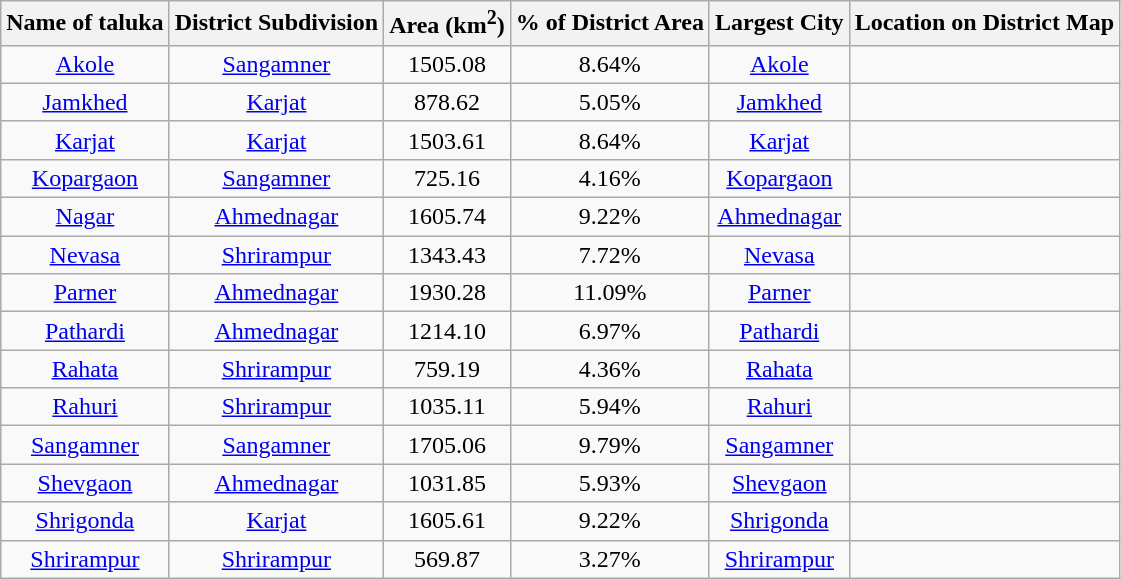<table class="wikitable sortable" style="text-align:center">
<tr>
<th>Name of taluka</th>
<th>District Subdivision</th>
<th>Area (km<sup>2</sup>)</th>
<th>% of District Area</th>
<th>Largest City</th>
<th class="unsortable">Location on District Map</th>
</tr>
<tr>
<td><a href='#'>Akole</a></td>
<td><a href='#'>Sangamner</a></td>
<td>1505.08</td>
<td>8.64%</td>
<td><a href='#'>Akole</a></td>
<td></td>
</tr>
<tr>
<td><a href='#'>Jamkhed</a></td>
<td><a href='#'>Karjat</a></td>
<td>878.62</td>
<td>5.05%</td>
<td><a href='#'>Jamkhed</a></td>
<td></td>
</tr>
<tr>
<td><a href='#'>Karjat</a></td>
<td><a href='#'>Karjat</a></td>
<td>1503.61</td>
<td>8.64%</td>
<td><a href='#'>Karjat</a></td>
<td></td>
</tr>
<tr>
<td><a href='#'>Kopargaon</a></td>
<td><a href='#'>Sangamner</a></td>
<td>725.16</td>
<td>4.16%</td>
<td><a href='#'>Kopargaon</a></td>
<td></td>
</tr>
<tr>
<td><a href='#'>Nagar</a></td>
<td><a href='#'>Ahmednagar</a></td>
<td>1605.74</td>
<td>9.22%</td>
<td><a href='#'>Ahmednagar</a></td>
<td></td>
</tr>
<tr>
<td><a href='#'>Nevasa</a></td>
<td><a href='#'>Shrirampur</a></td>
<td>1343.43</td>
<td>7.72%</td>
<td><a href='#'>Nevasa</a></td>
<td></td>
</tr>
<tr>
<td><a href='#'>Parner</a></td>
<td><a href='#'>Ahmednagar</a></td>
<td>1930.28</td>
<td>11.09%</td>
<td><a href='#'>Parner</a></td>
<td></td>
</tr>
<tr>
<td><a href='#'>Pathardi</a></td>
<td><a href='#'>Ahmednagar</a></td>
<td>1214.10</td>
<td>6.97%</td>
<td><a href='#'>Pathardi</a></td>
<td></td>
</tr>
<tr>
<td><a href='#'>Rahata</a></td>
<td><a href='#'>Shrirampur</a></td>
<td>759.19</td>
<td>4.36%</td>
<td><a href='#'>Rahata</a></td>
<td></td>
</tr>
<tr>
<td><a href='#'>Rahuri</a></td>
<td><a href='#'>Shrirampur</a></td>
<td>1035.11</td>
<td>5.94%</td>
<td><a href='#'>Rahuri</a></td>
<td></td>
</tr>
<tr>
<td><a href='#'>Sangamner</a></td>
<td><a href='#'>Sangamner</a></td>
<td>1705.06</td>
<td>9.79%</td>
<td><a href='#'>Sangamner</a></td>
<td></td>
</tr>
<tr>
<td><a href='#'>Shevgaon</a></td>
<td><a href='#'>Ahmednagar</a></td>
<td>1031.85</td>
<td>5.93%</td>
<td><a href='#'>Shevgaon</a></td>
<td></td>
</tr>
<tr>
<td><a href='#'>Shrigonda</a></td>
<td><a href='#'>Karjat</a></td>
<td>1605.61</td>
<td>9.22%</td>
<td><a href='#'>Shrigonda</a></td>
<td></td>
</tr>
<tr>
<td><a href='#'>Shrirampur</a></td>
<td><a href='#'>Shrirampur</a></td>
<td>569.87</td>
<td>3.27%</td>
<td><a href='#'>Shrirampur</a></td>
<td></td>
</tr>
</table>
